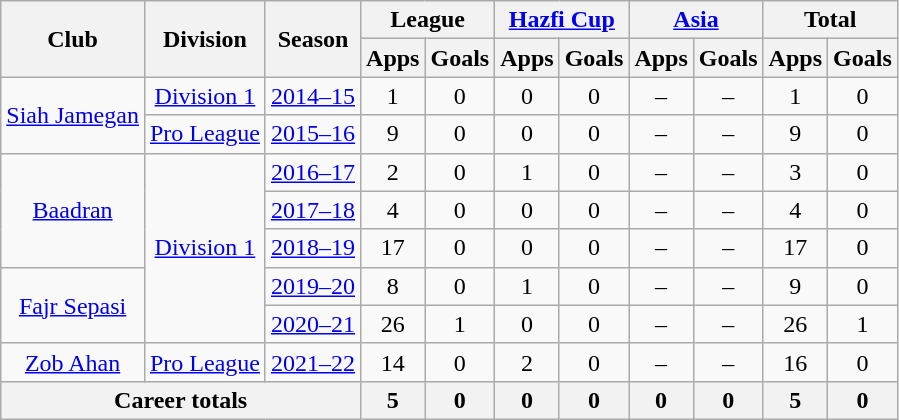<table class="wikitable" style="text-align: center;">
<tr>
<th rowspan="2">Club</th>
<th rowspan="2">Division</th>
<th rowspan="2">Season</th>
<th colspan="2">League</th>
<th colspan="2"><a href='#'>Hazfi Cup</a></th>
<th colspan="2"><a href='#'>Asia</a></th>
<th colspan="2">Total</th>
</tr>
<tr>
<th>Apps</th>
<th>Goals</th>
<th>Apps</th>
<th>Goals</th>
<th>Apps</th>
<th>Goals</th>
<th>Apps</th>
<th>Goals</th>
</tr>
<tr>
<td rowspan="2"><a href='#'>Siah Jamegan</a></td>
<td><a href='#'>Division 1</a></td>
<td><a href='#'>2014–15</a></td>
<td>1</td>
<td>0</td>
<td>0</td>
<td>0</td>
<td>–</td>
<td>–</td>
<td>1</td>
<td>0</td>
</tr>
<tr>
<td><a href='#'>Pro League</a></td>
<td><a href='#'>2015–16</a></td>
<td>9</td>
<td>0</td>
<td>0</td>
<td>0</td>
<td>–</td>
<td>–</td>
<td>9</td>
<td>0</td>
</tr>
<tr>
<td rowspan="3"><a href='#'>Baadran</a></td>
<td rowspan="5"><a href='#'>Division 1</a></td>
<td><a href='#'>2016–17</a></td>
<td>2</td>
<td>0</td>
<td>1</td>
<td>0</td>
<td>–</td>
<td>–</td>
<td>3</td>
<td>0</td>
</tr>
<tr>
<td><a href='#'>2017–18</a></td>
<td>4</td>
<td>0</td>
<td>0</td>
<td>0</td>
<td>–</td>
<td>–</td>
<td>4</td>
<td>0</td>
</tr>
<tr>
<td><a href='#'>2018–19</a></td>
<td>17</td>
<td>0</td>
<td>0</td>
<td>0</td>
<td>–</td>
<td>–</td>
<td>17</td>
<td>0</td>
</tr>
<tr>
<td rowspan="2"><a href='#'>Fajr Sepasi</a></td>
<td><a href='#'>2019–20</a></td>
<td>8</td>
<td>0</td>
<td>1</td>
<td>0</td>
<td>–</td>
<td>–</td>
<td>9</td>
<td>0</td>
</tr>
<tr>
<td><a href='#'>2020–21</a></td>
<td>26</td>
<td>1</td>
<td>0</td>
<td>0</td>
<td>–</td>
<td>–</td>
<td>26</td>
<td>1</td>
</tr>
<tr>
<td rowspan="1"><a href='#'>Zob Ahan</a></td>
<td><a href='#'>Pro League</a></td>
<td><a href='#'>2021–22</a></td>
<td>14</td>
<td>0</td>
<td>2</td>
<td>0</td>
<td>–</td>
<td>–</td>
<td>16</td>
<td>0</td>
</tr>
<tr>
<th colspan=3>Career totals</th>
<th>5</th>
<th>0</th>
<th>0</th>
<th>0</th>
<th>0</th>
<th>0</th>
<th>5</th>
<th>0</th>
</tr>
</table>
